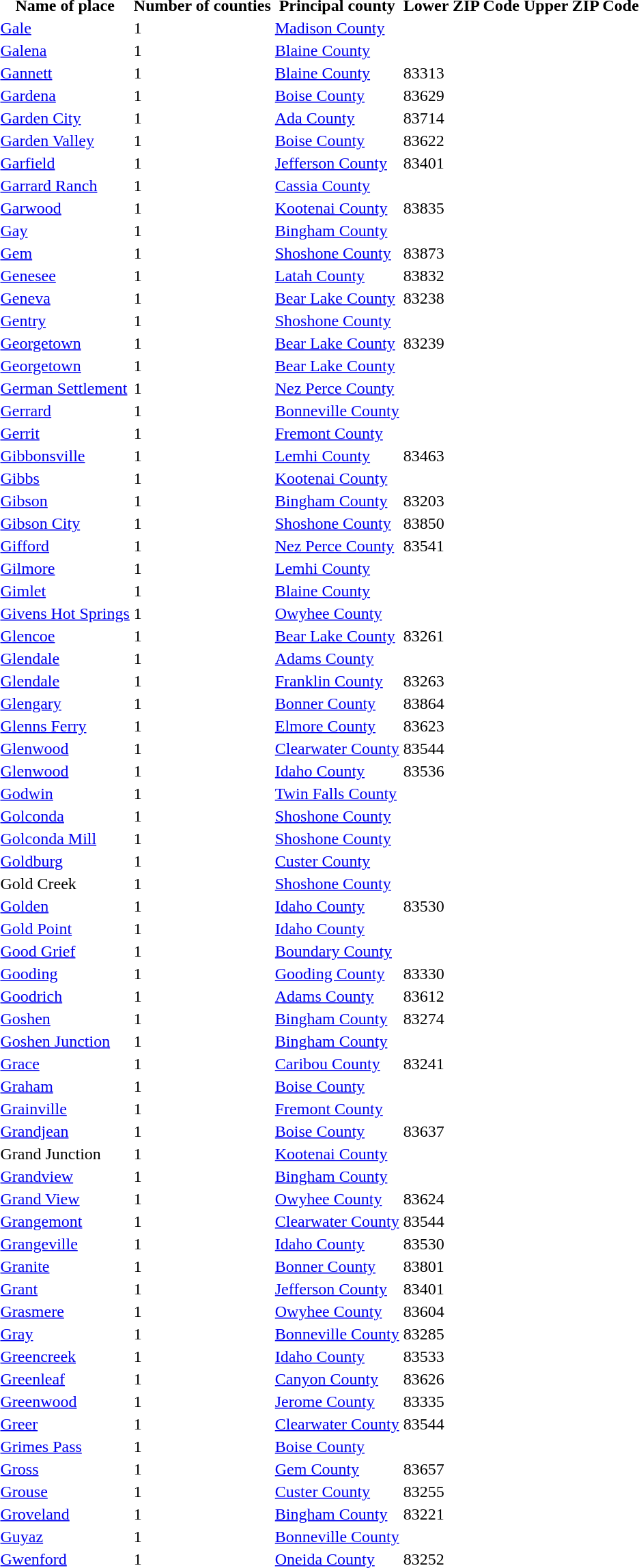<table>
<tr>
<th>Name of place</th>
<th>Number of counties</th>
<th>Principal county</th>
<th>Lower ZIP Code</th>
<th>Upper ZIP Code</th>
</tr>
<tr --->
<td><a href='#'>Gale</a></td>
<td>1</td>
<td><a href='#'>Madison County</a></td>
<td> </td>
<td> </td>
</tr>
<tr --->
<td><a href='#'>Galena</a></td>
<td>1</td>
<td><a href='#'>Blaine County</a></td>
<td> </td>
<td> </td>
</tr>
<tr --->
<td><a href='#'>Gannett</a></td>
<td>1</td>
<td><a href='#'>Blaine County</a></td>
<td>83313</td>
<td> </td>
</tr>
<tr --->
<td><a href='#'>Gardena</a></td>
<td>1</td>
<td><a href='#'>Boise County</a></td>
<td>83629</td>
<td> </td>
</tr>
<tr --->
<td><a href='#'>Garden City</a></td>
<td>1</td>
<td><a href='#'>Ada County</a></td>
<td>83714</td>
<td> </td>
</tr>
<tr --->
<td><a href='#'>Garden Valley</a></td>
<td>1</td>
<td><a href='#'>Boise County</a></td>
<td>83622</td>
<td> </td>
</tr>
<tr --->
<td><a href='#'>Garfield</a></td>
<td>1</td>
<td><a href='#'>Jefferson County</a></td>
<td>83401</td>
<td> </td>
</tr>
<tr --->
<td><a href='#'>Garrard Ranch</a></td>
<td>1</td>
<td><a href='#'>Cassia County</a></td>
<td> </td>
<td> </td>
</tr>
<tr --->
<td><a href='#'>Garwood</a></td>
<td>1</td>
<td><a href='#'>Kootenai County</a></td>
<td>83835</td>
<td> </td>
</tr>
<tr --->
<td><a href='#'>Gay</a></td>
<td>1</td>
<td><a href='#'>Bingham County</a></td>
<td> </td>
<td> </td>
</tr>
<tr --->
<td><a href='#'>Gem</a></td>
<td>1</td>
<td><a href='#'>Shoshone County</a></td>
<td>83873</td>
<td> </td>
</tr>
<tr --->
<td><a href='#'>Genesee</a></td>
<td>1</td>
<td><a href='#'>Latah County</a></td>
<td>83832</td>
<td> </td>
</tr>
<tr --->
<td><a href='#'>Geneva</a></td>
<td>1</td>
<td><a href='#'>Bear Lake County</a></td>
<td>83238</td>
<td> </td>
</tr>
<tr --->
<td><a href='#'>Gentry</a></td>
<td>1</td>
<td><a href='#'>Shoshone County</a></td>
<td> </td>
<td> </td>
</tr>
<tr --->
<td><a href='#'>Georgetown</a></td>
<td>1</td>
<td><a href='#'>Bear Lake County</a></td>
<td>83239</td>
<td> </td>
</tr>
<tr --->
<td><a href='#'>Georgetown</a></td>
<td>1</td>
<td><a href='#'>Bear Lake County</a></td>
<td> </td>
<td> </td>
</tr>
<tr --->
<td><a href='#'>German Settlement</a></td>
<td>1</td>
<td><a href='#'>Nez Perce County</a></td>
<td> </td>
<td> </td>
</tr>
<tr --->
<td><a href='#'>Gerrard</a></td>
<td>1</td>
<td><a href='#'>Bonneville County</a></td>
<td> </td>
<td> </td>
</tr>
<tr --->
<td><a href='#'>Gerrit</a></td>
<td>1</td>
<td><a href='#'>Fremont County</a></td>
<td> </td>
<td> </td>
</tr>
<tr --->
<td><a href='#'>Gibbonsville</a></td>
<td>1</td>
<td><a href='#'>Lemhi County</a></td>
<td>83463</td>
<td> </td>
</tr>
<tr --->
<td><a href='#'>Gibbs</a></td>
<td>1</td>
<td><a href='#'>Kootenai County</a></td>
<td> </td>
<td> </td>
</tr>
<tr --->
<td><a href='#'>Gibson</a></td>
<td>1</td>
<td><a href='#'>Bingham County</a></td>
<td>83203</td>
<td> </td>
</tr>
<tr --->
<td><a href='#'>Gibson City</a></td>
<td>1</td>
<td><a href='#'>Shoshone County</a></td>
<td>83850</td>
<td> </td>
</tr>
<tr --->
<td><a href='#'>Gifford</a></td>
<td>1</td>
<td><a href='#'>Nez Perce County</a></td>
<td>83541</td>
<td> </td>
</tr>
<tr --->
<td><a href='#'>Gilmore</a></td>
<td>1</td>
<td><a href='#'>Lemhi County</a></td>
<td> </td>
<td> </td>
</tr>
<tr --->
<td><a href='#'>Gimlet</a></td>
<td>1</td>
<td><a href='#'>Blaine County</a></td>
<td> </td>
<td> </td>
</tr>
<tr --->
<td><a href='#'>Givens Hot Springs</a></td>
<td>1</td>
<td><a href='#'>Owyhee County</a></td>
<td> </td>
<td> </td>
</tr>
<tr --->
<td><a href='#'>Glencoe</a></td>
<td>1</td>
<td><a href='#'>Bear Lake County</a></td>
<td>83261</td>
<td> </td>
</tr>
<tr --->
<td><a href='#'>Glendale</a></td>
<td>1</td>
<td><a href='#'>Adams County</a></td>
<td> </td>
<td> </td>
</tr>
<tr --->
<td><a href='#'>Glendale</a></td>
<td>1</td>
<td><a href='#'>Franklin County</a></td>
<td>83263</td>
<td> </td>
</tr>
<tr --->
<td><a href='#'>Glengary</a></td>
<td>1</td>
<td><a href='#'>Bonner County</a></td>
<td>83864</td>
<td> </td>
</tr>
<tr --->
<td><a href='#'>Glenns Ferry</a></td>
<td>1</td>
<td><a href='#'>Elmore County</a></td>
<td>83623</td>
<td> </td>
</tr>
<tr --->
<td><a href='#'>Glenwood</a></td>
<td>1</td>
<td><a href='#'>Clearwater County</a></td>
<td>83544</td>
<td> </td>
</tr>
<tr --->
<td><a href='#'>Glenwood</a></td>
<td>1</td>
<td><a href='#'>Idaho County</a></td>
<td>83536</td>
<td> </td>
</tr>
<tr --->
<td><a href='#'>Godwin</a></td>
<td>1</td>
<td><a href='#'>Twin Falls County</a></td>
<td> </td>
<td> </td>
</tr>
<tr --->
<td><a href='#'>Golconda</a></td>
<td>1</td>
<td><a href='#'>Shoshone County</a></td>
<td> </td>
<td> </td>
</tr>
<tr --->
<td><a href='#'>Golconda Mill</a></td>
<td>1</td>
<td><a href='#'>Shoshone County</a></td>
<td> </td>
<td> </td>
</tr>
<tr --->
<td><a href='#'>Goldburg</a></td>
<td>1</td>
<td><a href='#'>Custer County</a></td>
<td> </td>
<td> </td>
</tr>
<tr --->
<td>Gold Creek</td>
<td>1</td>
<td><a href='#'>Shoshone County</a></td>
<td> </td>
<td> </td>
</tr>
<tr --->
<td><a href='#'>Golden</a></td>
<td>1</td>
<td><a href='#'>Idaho County</a></td>
<td>83530</td>
<td> </td>
</tr>
<tr --->
<td><a href='#'>Gold Point</a></td>
<td>1</td>
<td><a href='#'>Idaho County</a></td>
<td> </td>
<td> </td>
</tr>
<tr --->
<td><a href='#'>Good Grief</a></td>
<td>1</td>
<td><a href='#'>Boundary County</a></td>
<td> </td>
<td> </td>
</tr>
<tr --->
<td><a href='#'>Gooding</a></td>
<td>1</td>
<td><a href='#'>Gooding County</a></td>
<td>83330</td>
<td> </td>
</tr>
<tr --->
<td><a href='#'>Goodrich</a></td>
<td>1</td>
<td><a href='#'>Adams County</a></td>
<td>83612</td>
<td> </td>
</tr>
<tr --->
<td><a href='#'>Goshen</a></td>
<td>1</td>
<td><a href='#'>Bingham County</a></td>
<td>83274</td>
<td> </td>
</tr>
<tr --->
<td><a href='#'>Goshen Junction</a></td>
<td>1</td>
<td><a href='#'>Bingham County</a></td>
<td> </td>
<td> </td>
</tr>
<tr --->
<td><a href='#'>Grace</a></td>
<td>1</td>
<td><a href='#'>Caribou County</a></td>
<td>83241</td>
<td> </td>
</tr>
<tr --->
<td><a href='#'>Graham</a></td>
<td>1</td>
<td><a href='#'>Boise County</a></td>
<td> </td>
<td> </td>
</tr>
<tr --->
<td><a href='#'>Grainville</a></td>
<td>1</td>
<td><a href='#'>Fremont County</a></td>
<td> </td>
<td> </td>
</tr>
<tr --->
<td><a href='#'>Grandjean</a></td>
<td>1</td>
<td><a href='#'>Boise County</a></td>
<td>83637</td>
<td> </td>
</tr>
<tr --->
<td>Grand Junction</td>
<td>1</td>
<td><a href='#'>Kootenai County</a></td>
<td> </td>
<td> </td>
</tr>
<tr --->
<td><a href='#'>Grandview</a></td>
<td>1</td>
<td><a href='#'>Bingham County</a></td>
<td> </td>
<td> </td>
</tr>
<tr --->
<td><a href='#'>Grand View</a></td>
<td>1</td>
<td><a href='#'>Owyhee County</a></td>
<td>83624</td>
<td> </td>
</tr>
<tr --->
<td><a href='#'>Grangemont</a></td>
<td>1</td>
<td><a href='#'>Clearwater County</a></td>
<td>83544</td>
<td> </td>
</tr>
<tr --->
<td><a href='#'>Grangeville</a></td>
<td>1</td>
<td><a href='#'>Idaho County</a></td>
<td>83530</td>
<td> </td>
</tr>
<tr --->
<td><a href='#'>Granite</a></td>
<td>1</td>
<td><a href='#'>Bonner County</a></td>
<td>83801</td>
<td> </td>
</tr>
<tr --->
<td><a href='#'>Grant</a></td>
<td>1</td>
<td><a href='#'>Jefferson County</a></td>
<td>83401</td>
<td> </td>
</tr>
<tr --->
<td><a href='#'>Grasmere</a></td>
<td>1</td>
<td><a href='#'>Owyhee County</a></td>
<td>83604</td>
<td> </td>
</tr>
<tr --->
<td><a href='#'>Gray</a></td>
<td>1</td>
<td><a href='#'>Bonneville County</a></td>
<td>83285</td>
<td> </td>
</tr>
<tr --->
<td><a href='#'>Greencreek</a></td>
<td>1</td>
<td><a href='#'>Idaho County</a></td>
<td>83533</td>
<td> </td>
</tr>
<tr --->
<td><a href='#'>Greenleaf</a></td>
<td>1</td>
<td><a href='#'>Canyon County</a></td>
<td>83626</td>
<td> </td>
</tr>
<tr --->
<td><a href='#'>Greenwood</a></td>
<td>1</td>
<td><a href='#'>Jerome County</a></td>
<td>83335</td>
<td> </td>
</tr>
<tr --->
<td><a href='#'>Greer</a></td>
<td>1</td>
<td><a href='#'>Clearwater County</a></td>
<td>83544</td>
<td> </td>
</tr>
<tr --->
<td><a href='#'>Grimes Pass</a></td>
<td>1</td>
<td><a href='#'>Boise County</a></td>
<td> </td>
<td> </td>
</tr>
<tr --->
<td><a href='#'>Gross</a></td>
<td>1</td>
<td><a href='#'>Gem County</a></td>
<td>83657</td>
<td> </td>
</tr>
<tr --->
<td><a href='#'>Grouse</a></td>
<td>1</td>
<td><a href='#'>Custer County</a></td>
<td>83255</td>
<td> </td>
</tr>
<tr --->
<td><a href='#'>Groveland</a></td>
<td>1</td>
<td><a href='#'>Bingham County</a></td>
<td>83221</td>
<td> </td>
</tr>
<tr --->
<td><a href='#'>Guyaz</a></td>
<td>1</td>
<td><a href='#'>Bonneville County</a></td>
<td> </td>
<td> </td>
</tr>
<tr --->
<td><a href='#'>Gwenford</a></td>
<td>1</td>
<td><a href='#'>Oneida County</a></td>
<td>83252</td>
<td> </td>
</tr>
<tr --->
</tr>
</table>
